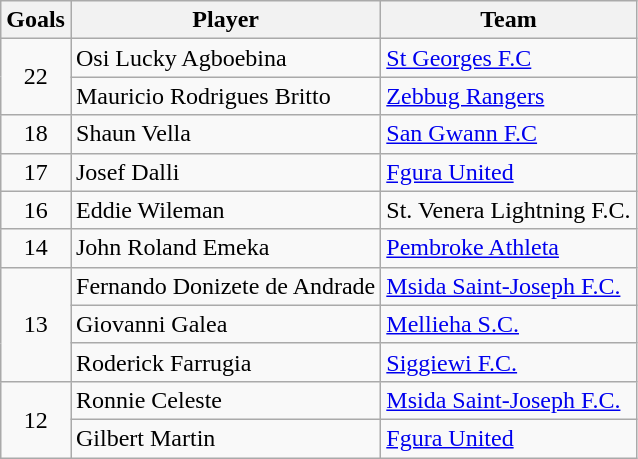<table class="wikitable">
<tr>
<th>Goals</th>
<th>Player</th>
<th>Team</th>
</tr>
<tr>
<td rowspan="2" align=center>22</td>
<td> Osi Lucky Agboebina</td>
<td><a href='#'>St Georges F.C</a></td>
</tr>
<tr>
<td> Mauricio Rodrigues Britto</td>
<td><a href='#'>Zebbug Rangers</a></td>
</tr>
<tr>
<td align=center>18</td>
<td> Shaun Vella</td>
<td><a href='#'>San Gwann F.C</a></td>
</tr>
<tr>
<td align=center>17</td>
<td> Josef Dalli</td>
<td><a href='#'>Fgura United</a></td>
</tr>
<tr>
<td align=center>16</td>
<td> Eddie Wileman</td>
<td>St. Venera Lightning F.C.</td>
</tr>
<tr>
<td align=center>14</td>
<td> John Roland Emeka</td>
<td><a href='#'>Pembroke Athleta</a></td>
</tr>
<tr>
<td rowspan="3" align=center>13</td>
<td> Fernando Donizete de Andrade</td>
<td><a href='#'>Msida Saint-Joseph F.C.</a></td>
</tr>
<tr>
<td> Giovanni Galea</td>
<td><a href='#'>Mellieha S.C.</a></td>
</tr>
<tr>
<td> Roderick Farrugia</td>
<td><a href='#'>Siggiewi F.C.</a></td>
</tr>
<tr>
<td rowspan="2" align=center>12</td>
<td> Ronnie Celeste</td>
<td><a href='#'>Msida Saint-Joseph F.C.</a></td>
</tr>
<tr>
<td> Gilbert Martin</td>
<td><a href='#'>Fgura United</a></td>
</tr>
</table>
